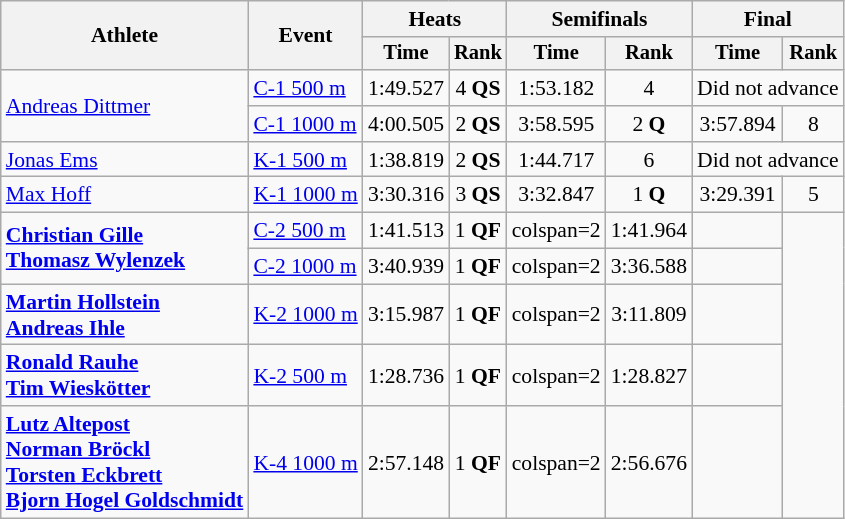<table class="wikitable" style="font-size:90%">
<tr>
<th rowspan=2>Athlete</th>
<th rowspan=2>Event</th>
<th colspan=2>Heats</th>
<th colspan=2>Semifinals</th>
<th colspan=2>Final</th>
</tr>
<tr style="font-size:95%">
<th>Time</th>
<th>Rank</th>
<th>Time</th>
<th>Rank</th>
<th>Time</th>
<th>Rank</th>
</tr>
<tr align=center>
<td align=left rowspan=2><a href='#'>Andreas Dittmer</a></td>
<td align=left><a href='#'>C-1 500 m</a></td>
<td>1:49.527</td>
<td>4 <strong>QS</strong></td>
<td>1:53.182</td>
<td>4</td>
<td colspan=2>Did not advance</td>
</tr>
<tr align=center>
<td align=left><a href='#'>C-1 1000 m</a></td>
<td>4:00.505</td>
<td>2 <strong>QS</strong></td>
<td>3:58.595</td>
<td>2 <strong>Q</strong></td>
<td>3:57.894</td>
<td>8</td>
</tr>
<tr align=center>
<td align=left><a href='#'>Jonas Ems</a></td>
<td align=left><a href='#'>K-1 500 m</a></td>
<td>1:38.819</td>
<td>2 <strong>QS</strong></td>
<td>1:44.717</td>
<td>6</td>
<td colspan=2>Did not advance</td>
</tr>
<tr align=center>
<td align=left><a href='#'>Max Hoff</a></td>
<td align=left><a href='#'>K-1 1000 m</a></td>
<td>3:30.316</td>
<td>3 <strong>QS</strong></td>
<td>3:32.847</td>
<td>1 <strong>Q</strong></td>
<td>3:29.391</td>
<td>5</td>
</tr>
<tr align=center>
<td align=left rowspan=2><strong><a href='#'>Christian Gille</a><br><a href='#'>Thomasz Wylenzek</a></strong></td>
<td align=left><a href='#'>C-2 500 m</a></td>
<td>1:41.513</td>
<td>1 <strong>QF</strong></td>
<td>colspan=2 </td>
<td>1:41.964</td>
<td></td>
</tr>
<tr align=center>
<td align=left><a href='#'>C-2 1000 m</a></td>
<td>3:40.939</td>
<td>1 <strong>QF</strong></td>
<td>colspan=2 </td>
<td>3:36.588</td>
<td></td>
</tr>
<tr align=center>
<td align=left><strong><a href='#'>Martin Hollstein</a><br><a href='#'>Andreas Ihle</a></strong></td>
<td align=left><a href='#'>K-2 1000 m</a></td>
<td>3:15.987</td>
<td>1 <strong>QF</strong></td>
<td>colspan=2 </td>
<td>3:11.809</td>
<td></td>
</tr>
<tr align=center>
<td align=left><strong><a href='#'>Ronald Rauhe</a><br><a href='#'>Tim Wieskötter</a></strong></td>
<td align=left><a href='#'>K-2 500 m</a></td>
<td>1:28.736</td>
<td>1 <strong>QF</strong></td>
<td>colspan=2 </td>
<td>1:28.827</td>
<td></td>
</tr>
<tr align=center>
<td align=left><strong><a href='#'>Lutz Altepost</a><br><a href='#'>Norman Bröckl</a><br><a href='#'>Torsten Eckbrett</a><br><a href='#'>Bjorn Hogel Goldschmidt</a></strong></td>
<td align=left><a href='#'>K-4 1000 m</a></td>
<td>2:57.148</td>
<td>1 <strong>QF</strong></td>
<td>colspan=2 </td>
<td>2:56.676</td>
<td></td>
</tr>
</table>
